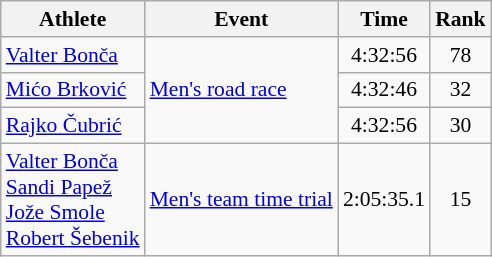<table class=wikitable style=font-size:90%;text-align:center>
<tr>
<th>Athlete</th>
<th>Event</th>
<th>Time</th>
<th>Rank</th>
</tr>
<tr>
<td align=left><a href='#'>Valter Bonča</a></td>
<td align=left rowspan=3><a href='#'>Men's road race</a></td>
<td>4:32:56</td>
<td>78</td>
</tr>
<tr>
<td align=left><a href='#'>Mićo Brković</a></td>
<td>4:32:46</td>
<td>32</td>
</tr>
<tr>
<td align=left><a href='#'>Rajko Čubrić</a></td>
<td>4:32:56</td>
<td>30</td>
</tr>
<tr>
<td align=left><a href='#'>Valter Bonča</a><br><a href='#'>Sandi Papež</a><br><a href='#'>Jože Smole</a><br><a href='#'>Robert Šebenik</a></td>
<td align=left><a href='#'>Men's team time trial</a></td>
<td>2:05:35.1</td>
<td>15</td>
</tr>
</table>
